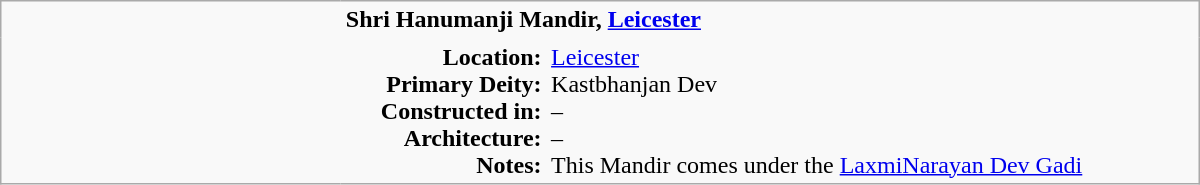<table class="wikitable plain" border="0" width="800">
<tr>
<td width="220px" rowspan="2" style="border:none;"></td>
<td valign="top" colspan=2 style="border:none;"><strong>Shri Hanumanji Mandir, <a href='#'>Leicester</a></strong></td>
</tr>
<tr>
<td valign="top" style="text-align:right; border:none;"><strong>Location:</strong><br><strong>Primary Deity:</strong><br><strong>Constructed in:</strong><br><strong>Architecture:</strong><br><strong>Notes:</strong></td>
<td valign="top" style="border:none;"><a href='#'>Leicester</a> <br>Kastbhanjan Dev <br>– <br>– <br>This Mandir comes under the <a href='#'>LaxmiNarayan Dev Gadi</a></td>
</tr>
</table>
